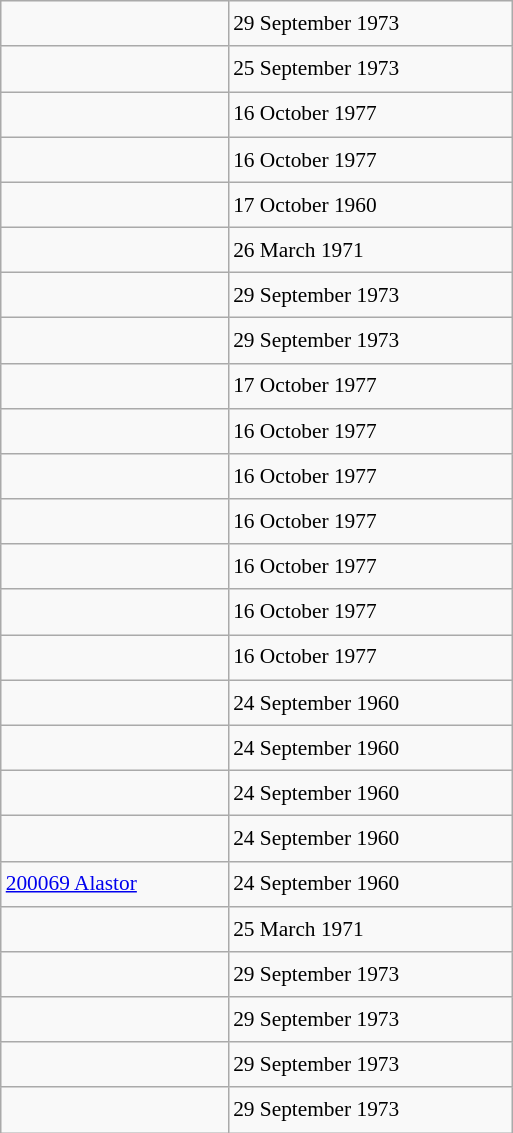<table class="wikitable" style="font-size: 89%; float: left; width: 24em; margin-right: 1em; line-height: 1.65em">
<tr>
<td></td>
<td>29 September 1973</td>
</tr>
<tr>
<td></td>
<td>25 September 1973</td>
</tr>
<tr>
<td></td>
<td>16 October 1977</td>
</tr>
<tr>
<td></td>
<td>16 October 1977</td>
</tr>
<tr>
<td></td>
<td>17 October 1960</td>
</tr>
<tr>
<td></td>
<td>26 March 1971</td>
</tr>
<tr>
<td></td>
<td>29 September 1973</td>
</tr>
<tr>
<td></td>
<td>29 September 1973</td>
</tr>
<tr>
<td></td>
<td>17 October 1977</td>
</tr>
<tr>
<td></td>
<td>16 October 1977</td>
</tr>
<tr>
<td></td>
<td>16 October 1977</td>
</tr>
<tr>
<td></td>
<td>16 October 1977</td>
</tr>
<tr>
<td></td>
<td>16 October 1977</td>
</tr>
<tr>
<td></td>
<td>16 October 1977</td>
</tr>
<tr>
<td></td>
<td>16 October 1977</td>
</tr>
<tr>
<td></td>
<td>24 September 1960</td>
</tr>
<tr>
<td></td>
<td>24 September 1960</td>
</tr>
<tr>
<td></td>
<td>24 September 1960</td>
</tr>
<tr>
<td></td>
<td>24 September 1960</td>
</tr>
<tr>
<td><a href='#'>200069 Alastor</a></td>
<td>24 September 1960</td>
</tr>
<tr>
<td></td>
<td>25 March 1971</td>
</tr>
<tr>
<td></td>
<td>29 September 1973</td>
</tr>
<tr>
<td></td>
<td>29 September 1973</td>
</tr>
<tr>
<td></td>
<td>29 September 1973</td>
</tr>
<tr>
<td></td>
<td>29 September 1973</td>
</tr>
</table>
